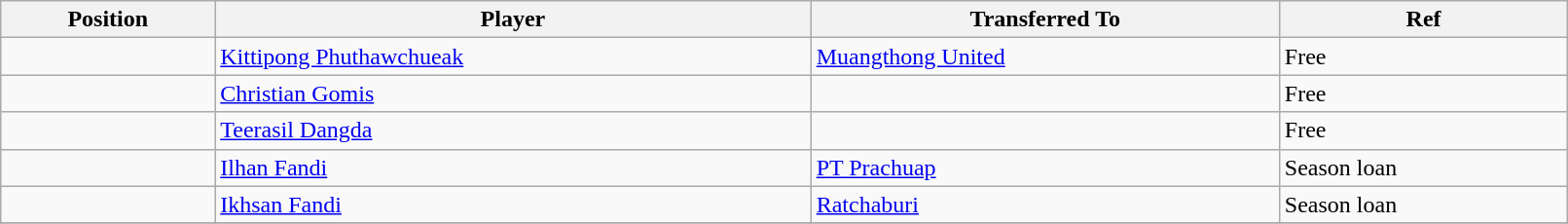<table class="wikitable sortable" style="width:85%; text-align:center; font-size:100%; text-align:left;">
<tr>
<th>Position</th>
<th>Player</th>
<th>Transferred To</th>
<th>Ref</th>
</tr>
<tr>
<td></td>
<td> <a href='#'>Kittipong Phuthawchueak</a></td>
<td> <a href='#'>Muangthong United</a></td>
<td>Free</td>
</tr>
<tr>
<td></td>
<td> <a href='#'>Christian Gomis</a></td>
<td></td>
<td>Free </td>
</tr>
<tr>
<td></td>
<td> <a href='#'>Teerasil Dangda</a></td>
<td></td>
<td>Free </td>
</tr>
<tr>
<td></td>
<td> <a href='#'>Ilhan Fandi</a></td>
<td> <a href='#'>PT Prachuap</a></td>
<td>Season loan</td>
</tr>
<tr>
<td></td>
<td> <a href='#'>Ikhsan Fandi</a></td>
<td> <a href='#'>Ratchaburi</a></td>
<td>Season loan</td>
</tr>
<tr>
</tr>
</table>
